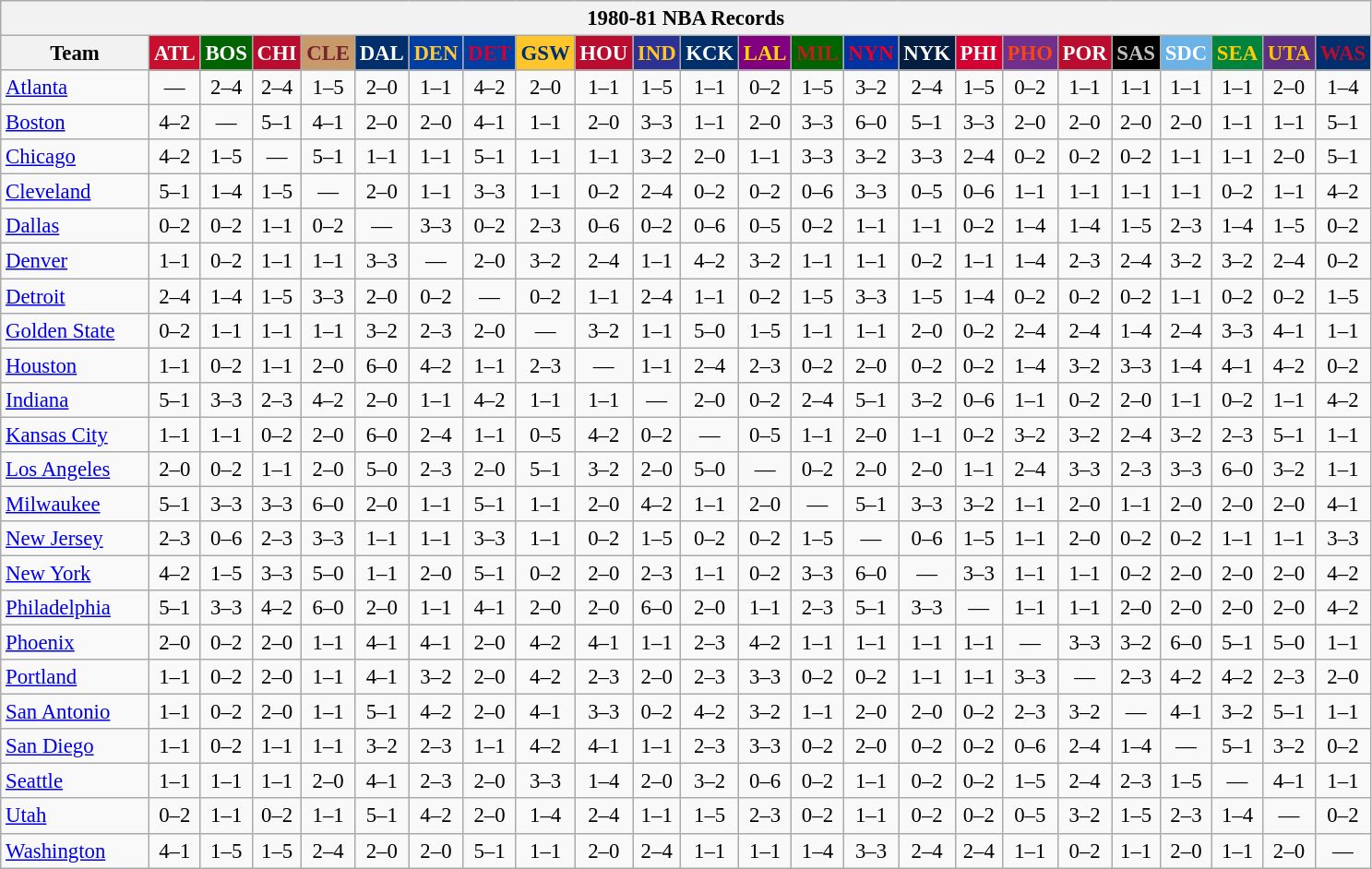<table class="wikitable" style="font-size:95%; text-align:center;">
<tr>
<th colspan=24>1980-81 NBA Records</th>
</tr>
<tr>
<th width=100>Team</th>
<th style="background:#C90F2E;color:#FFFFFF;width=35">ATL</th>
<th style="background:#006400;color:#FFFFFF;width=35">BOS</th>
<th style="background:#BA0C2F;color:#FFFFFF;width=35">CHI</th>
<th style="background:#C89A69;color:#77222F;width=35">CLE</th>
<th style="background:#012F6B;color:#FFFFFF;width=35">DAL</th>
<th style="background:#003EA4;color:#FDC835;width=35">DEN</th>
<th style="background:#003EA4;color:#D50032;width=35">DET</th>
<th style="background:#FFC62C;color:#012F6B;width=35">GSW</th>
<th style="background:#BA0C2F;color:#FFFFFF;width=35">HOU</th>
<th style="background:#2C3294;color:#FCC624;width=35">IND</th>
<th style="background:#012F6B;color:#FFFFFF;width=35">KCK</th>
<th style="background:#800080;color:#FFD700;width=35">LAL</th>
<th style="background:#006400;color:#B22222;width=35">MIL</th>
<th style="background:#0032A1;color:#E5002B;width=35">NYN</th>
<th style="background:#031E41;color:#FFFFFF;width=35">NYK</th>
<th style="background:#D40032;color:#FFFFFF;width=35">PHI</th>
<th style="background:#702F8B;color:#FA4417;width=35">PHO</th>
<th style="background:#BA0C2F;color:#FFFFFF;width=35">POR</th>
<th style="background:#000000;color:#C0C0C0;width=35">SAS</th>
<th style="background:#6BB3E6;color:#FFFFFF;width=35">SDC</th>
<th style="background:#00843D;color:#FFCD01;width=35">SEA</th>
<th style="background:#5C2F83;color:#FCC200;width=35">UTA</th>
<th style="background:#012F6D;color:#BA0C2F;width=35">WAS</th>
</tr>
<tr>
<td style="text-align:left;"><a href='#'>Atlanta</a></td>
<td>—</td>
<td>2–4</td>
<td>2–4</td>
<td>1–5</td>
<td>2–0</td>
<td>1–1</td>
<td>4–2</td>
<td>2–0</td>
<td>1–1</td>
<td>1–5</td>
<td>1–1</td>
<td>0–2</td>
<td>1–5</td>
<td>3–2</td>
<td>2–4</td>
<td>1–5</td>
<td>0–2</td>
<td>1–1</td>
<td>1–1</td>
<td>1–1</td>
<td>1–1</td>
<td>2–0</td>
<td>1–4</td>
</tr>
<tr>
<td style="text-align:left;"><a href='#'>Boston</a></td>
<td>4–2</td>
<td>—</td>
<td>5–1</td>
<td>4–1</td>
<td>2–0</td>
<td>2–0</td>
<td>4–1</td>
<td>1–1</td>
<td>2–0</td>
<td>3–3</td>
<td>1–1</td>
<td>2–0</td>
<td>3–3</td>
<td>6–0</td>
<td>5–1</td>
<td>3–3</td>
<td>2–0</td>
<td>2–0</td>
<td>2–0</td>
<td>2–0</td>
<td>1–1</td>
<td>1–1</td>
<td>5–1</td>
</tr>
<tr>
<td style="text-align:left;"><a href='#'>Chicago</a></td>
<td>4–2</td>
<td>1–5</td>
<td>—</td>
<td>5–1</td>
<td>1–1</td>
<td>1–1</td>
<td>5–1</td>
<td>1–1</td>
<td>1–1</td>
<td>3–2</td>
<td>2–0</td>
<td>1–1</td>
<td>3–3</td>
<td>3–2</td>
<td>3–3</td>
<td>2–4</td>
<td>0–2</td>
<td>0–2</td>
<td>0–2</td>
<td>1–1</td>
<td>1–1</td>
<td>2–0</td>
<td>5–1</td>
</tr>
<tr>
<td style="text-align:left;"><a href='#'>Cleveland</a></td>
<td>5–1</td>
<td>1–4</td>
<td>1–5</td>
<td>—</td>
<td>2–0</td>
<td>1–1</td>
<td>3–3</td>
<td>1–1</td>
<td>0–2</td>
<td>2–4</td>
<td>0–2</td>
<td>0–2</td>
<td>0–6</td>
<td>3–3</td>
<td>0–5</td>
<td>0–6</td>
<td>1–1</td>
<td>1–1</td>
<td>1–1</td>
<td>1–1</td>
<td>0–2</td>
<td>1–1</td>
<td>4–2</td>
</tr>
<tr>
<td style="text-align:left;"><a href='#'>Dallas</a></td>
<td>0–2</td>
<td>0–2</td>
<td>1–1</td>
<td>0–2</td>
<td>—</td>
<td>3–3</td>
<td>0–2</td>
<td>2–3</td>
<td>0–6</td>
<td>0–2</td>
<td>0–6</td>
<td>0–5</td>
<td>0–2</td>
<td>1–1</td>
<td>1–1</td>
<td>0–2</td>
<td>1–4</td>
<td>1–4</td>
<td>1–5</td>
<td>2–3</td>
<td>1–4</td>
<td>1–5</td>
<td>0–2</td>
</tr>
<tr>
<td style="text-align:left;"><a href='#'>Denver</a></td>
<td>1–1</td>
<td>0–2</td>
<td>1–1</td>
<td>1–1</td>
<td>3–3</td>
<td>—</td>
<td>2–0</td>
<td>3–2</td>
<td>2–4</td>
<td>1–1</td>
<td>4–2</td>
<td>3–2</td>
<td>1–1</td>
<td>1–1</td>
<td>0–2</td>
<td>1–1</td>
<td>1–4</td>
<td>2–3</td>
<td>2–4</td>
<td>3–2</td>
<td>3–2</td>
<td>2–4</td>
<td>0–2</td>
</tr>
<tr>
<td style="text-align:left;"><a href='#'>Detroit</a></td>
<td>2–4</td>
<td>1–4</td>
<td>1–5</td>
<td>3–3</td>
<td>2–0</td>
<td>0–2</td>
<td>—</td>
<td>0–2</td>
<td>1–1</td>
<td>2–4</td>
<td>1–1</td>
<td>0–2</td>
<td>1–5</td>
<td>3–3</td>
<td>1–5</td>
<td>1–4</td>
<td>0–2</td>
<td>0–2</td>
<td>0–2</td>
<td>1–1</td>
<td>0–2</td>
<td>0–2</td>
<td>1–5</td>
</tr>
<tr>
<td style="text-align:left;"><a href='#'>Golden State</a></td>
<td>0–2</td>
<td>1–1</td>
<td>1–1</td>
<td>1–1</td>
<td>3–2</td>
<td>2–3</td>
<td>2–0</td>
<td>—</td>
<td>3–2</td>
<td>1–1</td>
<td>5–0</td>
<td>1–5</td>
<td>1–1</td>
<td>1–1</td>
<td>2–0</td>
<td>0–2</td>
<td>2–4</td>
<td>2–4</td>
<td>1–4</td>
<td>2–4</td>
<td>3–3</td>
<td>4–1</td>
<td>1–1</td>
</tr>
<tr>
<td style="text-align:left;"><a href='#'>Houston</a></td>
<td>1–1</td>
<td>0–2</td>
<td>1–1</td>
<td>2–0</td>
<td>6–0</td>
<td>4–2</td>
<td>1–1</td>
<td>2–3</td>
<td>—</td>
<td>1–1</td>
<td>2–4</td>
<td>2–3</td>
<td>0–2</td>
<td>2–0</td>
<td>0–2</td>
<td>0–2</td>
<td>1–4</td>
<td>3–2</td>
<td>3–3</td>
<td>1–4</td>
<td>4–1</td>
<td>4–2</td>
<td>0–2</td>
</tr>
<tr>
<td style="text-align:left;"><a href='#'>Indiana</a></td>
<td>5–1</td>
<td>3–3</td>
<td>2–3</td>
<td>4–2</td>
<td>2–0</td>
<td>1–1</td>
<td>4–2</td>
<td>1–1</td>
<td>1–1</td>
<td>—</td>
<td>2–0</td>
<td>0–2</td>
<td>2–4</td>
<td>5–1</td>
<td>3–2</td>
<td>0–6</td>
<td>1–1</td>
<td>0–2</td>
<td>2–0</td>
<td>1–1</td>
<td>0–2</td>
<td>1–1</td>
<td>4–2</td>
</tr>
<tr>
<td style="text-align:left;"><a href='#'>Kansas City</a></td>
<td>1–1</td>
<td>1–1</td>
<td>0–2</td>
<td>2–0</td>
<td>6–0</td>
<td>2–4</td>
<td>1–1</td>
<td>0–5</td>
<td>4–2</td>
<td>0–2</td>
<td>—</td>
<td>0–5</td>
<td>1–1</td>
<td>2–0</td>
<td>1–1</td>
<td>0–2</td>
<td>3–2</td>
<td>3–2</td>
<td>2–4</td>
<td>3–2</td>
<td>2–3</td>
<td>5–1</td>
<td>1–1</td>
</tr>
<tr>
<td style="text-align:left;"><a href='#'>Los Angeles</a></td>
<td>2–0</td>
<td>0–2</td>
<td>1–1</td>
<td>2–0</td>
<td>5–0</td>
<td>2–3</td>
<td>2–0</td>
<td>5–1</td>
<td>3–2</td>
<td>2–0</td>
<td>5–0</td>
<td>—</td>
<td>0–2</td>
<td>2–0</td>
<td>2–0</td>
<td>1–1</td>
<td>2–4</td>
<td>3–3</td>
<td>2–3</td>
<td>3–3</td>
<td>6–0</td>
<td>3–2</td>
<td>1–1</td>
</tr>
<tr>
<td style="text-align:left;"><a href='#'>Milwaukee</a></td>
<td>5–1</td>
<td>3–3</td>
<td>3–3</td>
<td>6–0</td>
<td>2–0</td>
<td>1–1</td>
<td>5–1</td>
<td>1–1</td>
<td>2–0</td>
<td>4–2</td>
<td>1–1</td>
<td>2–0</td>
<td>—</td>
<td>5–1</td>
<td>3–3</td>
<td>3–2</td>
<td>1–1</td>
<td>2–0</td>
<td>1–1</td>
<td>2–0</td>
<td>2–0</td>
<td>2–0</td>
<td>4–1</td>
</tr>
<tr>
<td style="text-align:left;"><a href='#'>New Jersey</a></td>
<td>2–3</td>
<td>0–6</td>
<td>2–3</td>
<td>3–3</td>
<td>1–1</td>
<td>1–1</td>
<td>3–3</td>
<td>1–1</td>
<td>0–2</td>
<td>1–5</td>
<td>0–2</td>
<td>0–2</td>
<td>1–5</td>
<td>—</td>
<td>0–6</td>
<td>1–5</td>
<td>1–1</td>
<td>2–0</td>
<td>0–2</td>
<td>0–2</td>
<td>1–1</td>
<td>1–1</td>
<td>3–3</td>
</tr>
<tr>
<td style="text-align:left;"><a href='#'>New York</a></td>
<td>4–2</td>
<td>1–5</td>
<td>3–3</td>
<td>5–0</td>
<td>1–1</td>
<td>2–0</td>
<td>5–1</td>
<td>0–2</td>
<td>2–0</td>
<td>2–3</td>
<td>1–1</td>
<td>0–2</td>
<td>3–3</td>
<td>6–0</td>
<td>—</td>
<td>3–3</td>
<td>1–1</td>
<td>1–1</td>
<td>0–2</td>
<td>2–0</td>
<td>2–0</td>
<td>2–0</td>
<td>4–2</td>
</tr>
<tr>
<td style="text-align:left;"><a href='#'>Philadelphia</a></td>
<td>5–1</td>
<td>3–3</td>
<td>4–2</td>
<td>6–0</td>
<td>2–0</td>
<td>1–1</td>
<td>4–1</td>
<td>2–0</td>
<td>2–0</td>
<td>6–0</td>
<td>2–0</td>
<td>1–1</td>
<td>2–3</td>
<td>5–1</td>
<td>3–3</td>
<td>—</td>
<td>1–1</td>
<td>1–1</td>
<td>2–0</td>
<td>2–0</td>
<td>2–0</td>
<td>2–0</td>
<td>4–2</td>
</tr>
<tr>
<td style="text-align:left;"><a href='#'>Phoenix</a></td>
<td>2–0</td>
<td>0–2</td>
<td>2–0</td>
<td>1–1</td>
<td>4–1</td>
<td>4–1</td>
<td>2–0</td>
<td>4–2</td>
<td>4–1</td>
<td>1–1</td>
<td>2–3</td>
<td>4–2</td>
<td>1–1</td>
<td>1–1</td>
<td>1–1</td>
<td>1–1</td>
<td>—</td>
<td>3–3</td>
<td>3–2</td>
<td>6–0</td>
<td>5–1</td>
<td>5–0</td>
<td>1–1</td>
</tr>
<tr>
<td style="text-align:left;"><a href='#'>Portland</a></td>
<td>1–1</td>
<td>0–2</td>
<td>2–0</td>
<td>1–1</td>
<td>4–1</td>
<td>3–2</td>
<td>2–0</td>
<td>4–2</td>
<td>2–3</td>
<td>2–0</td>
<td>2–3</td>
<td>3–3</td>
<td>0–2</td>
<td>0–2</td>
<td>1–1</td>
<td>1–1</td>
<td>3–3</td>
<td>—</td>
<td>2–3</td>
<td>4–2</td>
<td>4–2</td>
<td>2–3</td>
<td>2–0</td>
</tr>
<tr>
<td style="text-align:left;"><a href='#'>San Antonio</a></td>
<td>1–1</td>
<td>0–2</td>
<td>2–0</td>
<td>1–1</td>
<td>5–1</td>
<td>4–2</td>
<td>2–0</td>
<td>4–1</td>
<td>3–3</td>
<td>0–2</td>
<td>4–2</td>
<td>3–2</td>
<td>1–1</td>
<td>2–0</td>
<td>2–0</td>
<td>0–2</td>
<td>2–3</td>
<td>3–2</td>
<td>—</td>
<td>4–1</td>
<td>3–2</td>
<td>5–1</td>
<td>1–1</td>
</tr>
<tr>
<td style="text-align:left;"><a href='#'>San Diego</a></td>
<td>1–1</td>
<td>0–2</td>
<td>1–1</td>
<td>1–1</td>
<td>3–2</td>
<td>2–3</td>
<td>1–1</td>
<td>4–2</td>
<td>4–1</td>
<td>1–1</td>
<td>2–3</td>
<td>3–3</td>
<td>0–2</td>
<td>2–0</td>
<td>0–2</td>
<td>0–2</td>
<td>0–6</td>
<td>2–4</td>
<td>1–4</td>
<td>—</td>
<td>5–1</td>
<td>3–2</td>
<td>0–2</td>
</tr>
<tr>
<td style="text-align:left;"><a href='#'>Seattle</a></td>
<td>1–1</td>
<td>1–1</td>
<td>1–1</td>
<td>2–0</td>
<td>4–1</td>
<td>2–3</td>
<td>2–0</td>
<td>3–3</td>
<td>1–4</td>
<td>2–0</td>
<td>3–2</td>
<td>0–6</td>
<td>0–2</td>
<td>1–1</td>
<td>0–2</td>
<td>0–2</td>
<td>1–5</td>
<td>2–4</td>
<td>2–3</td>
<td>1–5</td>
<td>—</td>
<td>4–1</td>
<td>1–1</td>
</tr>
<tr>
<td style="text-align:left;"><a href='#'>Utah</a></td>
<td>0–2</td>
<td>1–1</td>
<td>0–2</td>
<td>1–1</td>
<td>5–1</td>
<td>4–2</td>
<td>2–0</td>
<td>1–4</td>
<td>2–4</td>
<td>1–1</td>
<td>1–5</td>
<td>2–3</td>
<td>0–2</td>
<td>1–1</td>
<td>0–2</td>
<td>0–2</td>
<td>0–5</td>
<td>3–2</td>
<td>1–5</td>
<td>2–3</td>
<td>1–4</td>
<td>—</td>
<td>0–2</td>
</tr>
<tr>
<td style="text-align:left;"><a href='#'>Washington</a></td>
<td>4–1</td>
<td>1–5</td>
<td>1–5</td>
<td>2–4</td>
<td>2–0</td>
<td>2–0</td>
<td>5–1</td>
<td>1–1</td>
<td>2–0</td>
<td>2–4</td>
<td>1–1</td>
<td>1–1</td>
<td>1–4</td>
<td>3–3</td>
<td>2–4</td>
<td>2–4</td>
<td>1–1</td>
<td>0–2</td>
<td>1–1</td>
<td>2–0</td>
<td>1–1</td>
<td>2–0</td>
<td>—</td>
</tr>
</table>
